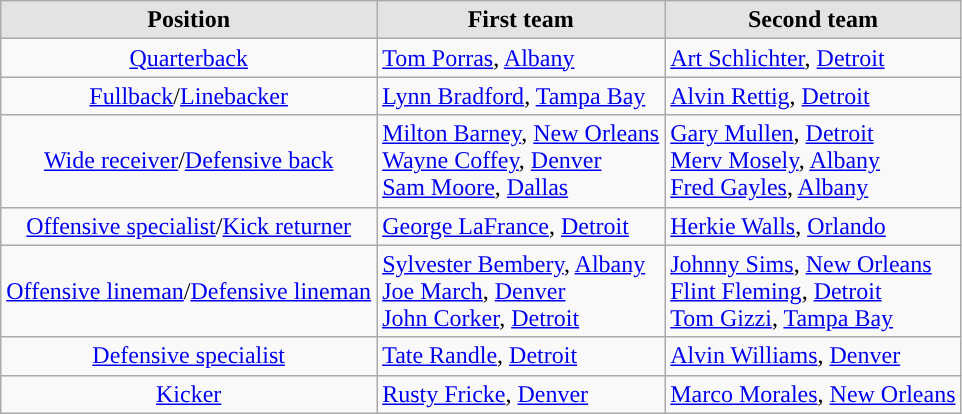<table class="wikitable">
<tr>
<th style="background:#e3e3e3;">Position</th>
<th style="background:#e3e3e3;">First team</th>
<th style="background:#e3e3e3;">Second team</th>
</tr>
<tr>
<td align=center><a href='#'>Quarterback</a></td>
<td><a href='#'>Tom Porras</a>, <a href='#'>Albany</a></td>
<td><a href='#'>Art Schlichter</a>, <a href='#'>Detroit</a></td>
</tr>
<tr>
<td align=center><a href='#'>Fullback</a>/<a href='#'>Linebacker</a></td>
<td><a href='#'>Lynn Bradford</a>, <a href='#'>Tampa Bay</a></td>
<td><a href='#'>Alvin Rettig</a>, <a href='#'>Detroit</a></td>
</tr>
<tr>
<td align=center><a href='#'>Wide receiver</a>/<a href='#'>Defensive back</a></td>
<td><a href='#'>Milton Barney</a>, <a href='#'>New Orleans</a><br><a href='#'>Wayne Coffey</a>, <a href='#'>Denver</a><br><a href='#'>Sam Moore</a>, <a href='#'>Dallas</a></td>
<td><a href='#'>Gary Mullen</a>, <a href='#'>Detroit</a><br><a href='#'>Merv Mosely</a>, <a href='#'>Albany</a><br><a href='#'>Fred Gayles</a>, <a href='#'>Albany</a></td>
</tr>
<tr>
<td align=center><a href='#'>Offensive specialist</a>/<a href='#'>Kick returner</a></td>
<td><a href='#'>George LaFrance</a>, <a href='#'>Detroit</a></td>
<td><a href='#'>Herkie Walls</a>, <a href='#'>Orlando</a></td>
</tr>
<tr>
<td align=center><a href='#'>Offensive lineman</a>/<a href='#'>Defensive lineman</a></td>
<td><a href='#'>Sylvester Bembery</a>, <a href='#'>Albany</a><br><a href='#'>Joe March</a>, <a href='#'>Denver</a><br><a href='#'>John Corker</a>, <a href='#'>Detroit</a></td>
<td><a href='#'>Johnny Sims</a>, <a href='#'>New Orleans</a><br><a href='#'>Flint Fleming</a>, <a href='#'>Detroit</a><br><a href='#'>Tom Gizzi</a>, <a href='#'>Tampa Bay</a></td>
</tr>
<tr>
<td align=center><a href='#'>Defensive specialist</a></td>
<td><a href='#'>Tate Randle</a>, <a href='#'>Detroit</a></td>
<td><a href='#'>Alvin Williams</a>, <a href='#'>Denver</a></td>
</tr>
<tr>
<td align=center><a href='#'>Kicker</a></td>
<td><a href='#'>Rusty Fricke</a>, <a href='#'>Denver</a></td>
<td><a href='#'>Marco Morales</a>, <a href='#'>New Orleans</a></td>
</tr>
</table>
